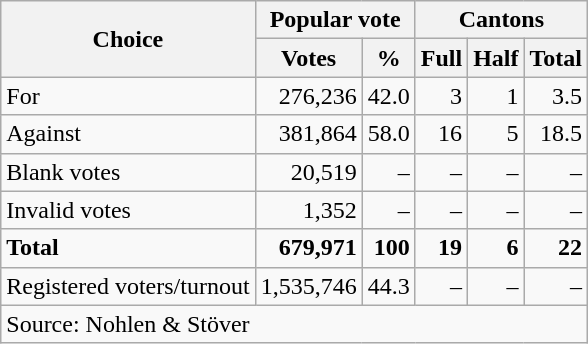<table class=wikitable style=text-align:right>
<tr>
<th rowspan=2>Choice</th>
<th colspan=2>Popular vote</th>
<th colspan=3>Cantons</th>
</tr>
<tr>
<th>Votes</th>
<th>%</th>
<th>Full</th>
<th>Half</th>
<th>Total</th>
</tr>
<tr>
<td align=left>For</td>
<td>276,236</td>
<td>42.0</td>
<td>3</td>
<td>1</td>
<td>3.5</td>
</tr>
<tr>
<td align=left>Against</td>
<td>381,864</td>
<td>58.0</td>
<td>16</td>
<td>5</td>
<td>18.5</td>
</tr>
<tr>
<td align=left>Blank votes</td>
<td>20,519</td>
<td>–</td>
<td>–</td>
<td>–</td>
<td>–</td>
</tr>
<tr>
<td align=left>Invalid votes</td>
<td>1,352</td>
<td>–</td>
<td>–</td>
<td>–</td>
<td>–</td>
</tr>
<tr>
<td align=left><strong>Total</strong></td>
<td><strong>679,971</strong></td>
<td><strong>100</strong></td>
<td><strong>19</strong></td>
<td><strong>6</strong></td>
<td><strong>22</strong></td>
</tr>
<tr>
<td align=left>Registered voters/turnout</td>
<td>1,535,746</td>
<td>44.3</td>
<td>–</td>
<td>–</td>
<td>–</td>
</tr>
<tr>
<td align=left colspan=6>Source: Nohlen & Stöver</td>
</tr>
</table>
